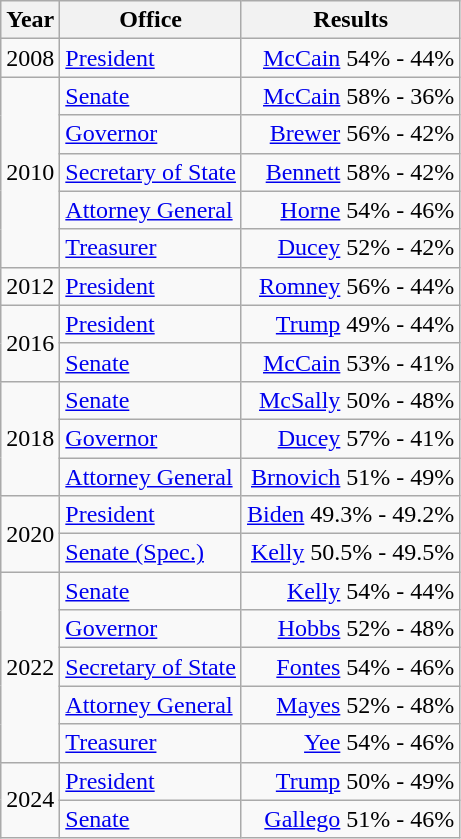<table class=wikitable>
<tr>
<th>Year</th>
<th>Office</th>
<th>Results</th>
</tr>
<tr>
<td>2008</td>
<td><a href='#'>President</a></td>
<td align="right" ><a href='#'>McCain</a> 54% - 44%</td>
</tr>
<tr>
<td rowspan=5>2010</td>
<td><a href='#'>Senate</a></td>
<td align="right" ><a href='#'>McCain</a> 58% - 36%</td>
</tr>
<tr>
<td><a href='#'>Governor</a></td>
<td align="right" ><a href='#'>Brewer</a> 56% - 42%</td>
</tr>
<tr>
<td><a href='#'>Secretary of State</a></td>
<td align="right" ><a href='#'>Bennett</a> 58% - 42%</td>
</tr>
<tr>
<td><a href='#'>Attorney General</a></td>
<td align="right" ><a href='#'>Horne</a> 54% - 46%</td>
</tr>
<tr>
<td><a href='#'>Treasurer</a></td>
<td align="right" ><a href='#'>Ducey</a> 52% - 42%</td>
</tr>
<tr>
<td>2012</td>
<td><a href='#'>President</a></td>
<td align="right" ><a href='#'>Romney</a> 56% - 44%</td>
</tr>
<tr>
<td rowspan=2>2016</td>
<td><a href='#'>President</a></td>
<td align="right" ><a href='#'>Trump</a> 49% - 44%</td>
</tr>
<tr>
<td><a href='#'>Senate</a></td>
<td align="right" ><a href='#'>McCain</a> 53% - 41%</td>
</tr>
<tr>
<td rowspan=3>2018</td>
<td><a href='#'>Senate</a></td>
<td align="right" ><a href='#'>McSally</a> 50% - 48%</td>
</tr>
<tr>
<td><a href='#'>Governor</a></td>
<td align="right" ><a href='#'>Ducey</a> 57% - 41%</td>
</tr>
<tr>
<td><a href='#'>Attorney General</a></td>
<td align="right" ><a href='#'>Brnovich</a> 51% - 49%</td>
</tr>
<tr>
<td rowspan=2>2020</td>
<td><a href='#'>President</a></td>
<td align="right" ><a href='#'>Biden</a> 49.3% - 49.2%</td>
</tr>
<tr>
<td><a href='#'>Senate (Spec.)</a></td>
<td align="right" ><a href='#'>Kelly</a> 50.5% - 49.5%</td>
</tr>
<tr>
<td rowspan=5>2022</td>
<td><a href='#'>Senate</a></td>
<td align="right" ><a href='#'>Kelly</a> 54% - 44%</td>
</tr>
<tr>
<td><a href='#'>Governor</a></td>
<td align="right" ><a href='#'>Hobbs</a> 52% - 48%</td>
</tr>
<tr>
<td><a href='#'>Secretary of State</a></td>
<td align="right" ><a href='#'>Fontes</a> 54% - 46%</td>
</tr>
<tr>
<td><a href='#'>Attorney General</a></td>
<td align="right" ><a href='#'>Mayes</a> 52% - 48%</td>
</tr>
<tr>
<td><a href='#'>Treasurer</a></td>
<td align="right" ><a href='#'>Yee</a> 54% - 46%</td>
</tr>
<tr>
<td rowspan=2>2024</td>
<td><a href='#'>President</a></td>
<td align="right" ><a href='#'>Trump</a> 50% - 49%</td>
</tr>
<tr>
<td><a href='#'>Senate</a></td>
<td align="right" ><a href='#'>Gallego</a> 51% - 46%</td>
</tr>
</table>
